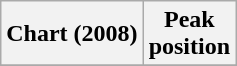<table class="wikitable plainrowheaders" style="text-align:center;">
<tr>
<th scope="col">Chart (2008)</th>
<th scope="col">Peak<br>position</th>
</tr>
<tr>
</tr>
</table>
